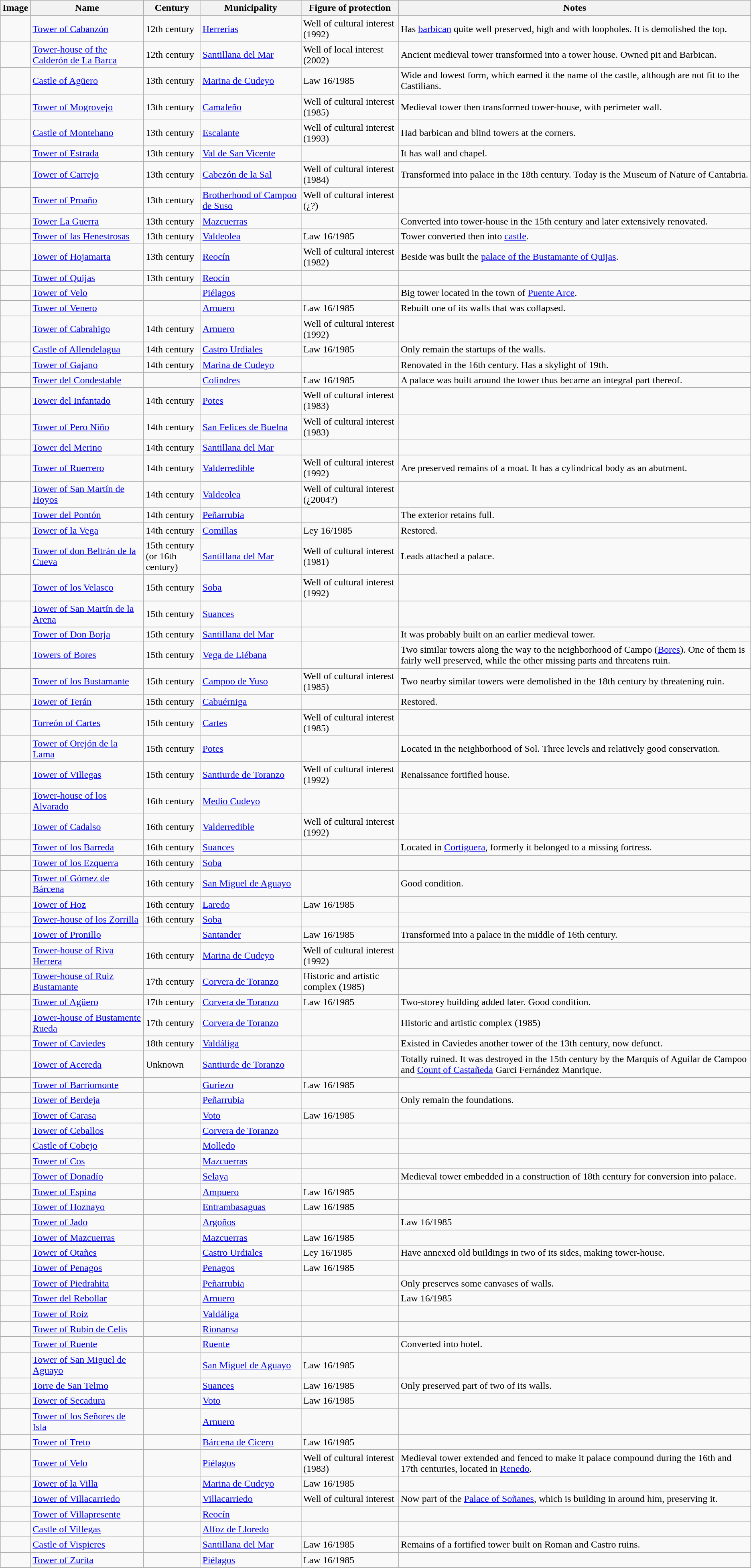<table class="wikitable sortable">
<tr>
<th>Image</th>
<th>Name</th>
<th>Century</th>
<th>Municipality</th>
<th>Figure of protection</th>
<th>Notes</th>
</tr>
<tr>
<td></td>
<td><a href='#'>Tower of Cabanzón</a></td>
<td>12th century</td>
<td><a href='#'>Herrerías</a></td>
<td>Well of cultural interest (1992)</td>
<td>Has <a href='#'>barbican</a> quite well preserved, high and with loopholes. It is demolished the top.</td>
</tr>
<tr>
<td></td>
<td><a href='#'>Tower-house of the Calderón de La Barca</a></td>
<td>12th century</td>
<td><a href='#'>Santillana del Mar</a></td>
<td>Well of local interest (2002)</td>
<td>Ancient medieval tower transformed into a tower house. Owned pit and Barbican.</td>
</tr>
<tr>
<td></td>
<td><a href='#'>Castle of Agüero</a></td>
<td>13th century</td>
<td><a href='#'>Marina de Cudeyo</a></td>
<td>Law 16/1985</td>
<td>Wide and lowest form, which earned it the name of the castle, although are not fit to the Castilians.</td>
</tr>
<tr>
<td></td>
<td><a href='#'>Tower of Mogrovejo</a></td>
<td>13th century</td>
<td><a href='#'>Camaleño</a></td>
<td>Well of cultural interest (1985)</td>
<td>Medieval tower then transformed tower-house, with perimeter wall.</td>
</tr>
<tr>
<td></td>
<td><a href='#'>Castle of Montehano</a></td>
<td>13th century</td>
<td><a href='#'>Escalante</a></td>
<td>Well of cultural interest (1993)</td>
<td>Had barbican and blind towers at the corners.</td>
</tr>
<tr>
<td></td>
<td><a href='#'>Tower of Estrada</a></td>
<td>13th century</td>
<td><a href='#'>Val de San Vicente</a></td>
<td></td>
<td>It has wall and chapel.</td>
</tr>
<tr>
<td></td>
<td><a href='#'>Tower of Carrejo</a></td>
<td>13th century</td>
<td><a href='#'>Cabezón de la Sal</a></td>
<td>Well of cultural interest (1984)</td>
<td>Transformed into palace in the 18th century. Today is the Museum of Nature of Cantabria.</td>
</tr>
<tr>
<td></td>
<td><a href='#'>Tower of Proaño</a></td>
<td>13th century</td>
<td><a href='#'>Brotherhood of Campoo de Suso</a></td>
<td>Well of cultural interest (¿?)</td>
<td></td>
</tr>
<tr>
<td></td>
<td><a href='#'>Tower La Guerra</a></td>
<td>13th century</td>
<td><a href='#'>Mazcuerras</a></td>
<td></td>
<td>Converted into tower-house in the 15th century and later extensively renovated.</td>
</tr>
<tr>
<td></td>
<td><a href='#'>Tower of las Henestrosas</a></td>
<td>13th century</td>
<td><a href='#'>Valdeolea</a></td>
<td>Law 16/1985</td>
<td>Tower converted then into <a href='#'>castle</a>.</td>
</tr>
<tr>
<td></td>
<td><a href='#'>Tower of Hojamarta</a></td>
<td>13th century</td>
<td><a href='#'>Reocín</a></td>
<td>Well of cultural interest (1982)</td>
<td>Beside was built the <a href='#'>palace of the Bustamante of Quijas</a>.</td>
</tr>
<tr>
<td></td>
<td><a href='#'>Tower of Quijas</a></td>
<td>13th century</td>
<td><a href='#'>Reocín</a></td>
<td></td>
<td></td>
</tr>
<tr>
<td></td>
<td><a href='#'>Tower of Velo</a></td>
<td></td>
<td><a href='#'>Piélagos</a></td>
<td></td>
<td>Big tower located in the town of <a href='#'>Puente Arce</a>.</td>
</tr>
<tr>
<td></td>
<td><a href='#'>Tower of Venero</a></td>
<td></td>
<td><a href='#'>Arnuero</a></td>
<td>Law 16/1985</td>
<td>Rebuilt one of its walls that was collapsed.</td>
</tr>
<tr>
<td></td>
<td><a href='#'>Tower of Cabrahigo</a></td>
<td>14th century</td>
<td><a href='#'>Arnuero</a></td>
<td>Well of cultural interest (1992)</td>
<td></td>
</tr>
<tr>
<td></td>
<td><a href='#'>Castle of Allendelagua</a></td>
<td>14th century</td>
<td><a href='#'>Castro Urdiales</a></td>
<td>Law 16/1985</td>
<td>Only remain the startups of the walls.</td>
</tr>
<tr>
<td></td>
<td><a href='#'>Tower of Gajano</a></td>
<td>14th century</td>
<td><a href='#'>Marina de Cudeyo</a></td>
<td></td>
<td>Renovated in the 16th century. Has a skylight of 19th.</td>
</tr>
<tr>
<td></td>
<td><a href='#'>Tower del Condestable</a></td>
<td></td>
<td><a href='#'>Colindres</a></td>
<td>Law 16/1985</td>
<td>A palace was built around the tower thus became an integral part thereof.</td>
</tr>
<tr>
<td></td>
<td><a href='#'>Tower del Infantado</a></td>
<td>14th century</td>
<td><a href='#'>Potes</a></td>
<td>Well of cultural interest (1983)</td>
<td></td>
</tr>
<tr>
<td></td>
<td><a href='#'>Tower of Pero Niño</a></td>
<td>14th century</td>
<td><a href='#'>San Felices de Buelna</a></td>
<td>Well of cultural interest (1983)</td>
<td></td>
</tr>
<tr>
<td></td>
<td><a href='#'>Tower del Merino</a></td>
<td>14th century</td>
<td><a href='#'>Santillana del Mar</a></td>
<td></td>
<td></td>
</tr>
<tr>
<td></td>
<td><a href='#'>Tower of Ruerrero</a></td>
<td>14th century</td>
<td><a href='#'>Valderredible</a></td>
<td>Well of cultural interest (1992)</td>
<td>Are preserved remains of a moat. It has a cylindrical body as an abutment.</td>
</tr>
<tr>
<td></td>
<td><a href='#'>Tower of San Martín de Hoyos</a></td>
<td>14th century</td>
<td><a href='#'>Valdeolea</a></td>
<td>Well of cultural interest (¿2004?)</td>
<td></td>
</tr>
<tr>
<td></td>
<td><a href='#'>Tower del Pontón</a></td>
<td>14th century</td>
<td><a href='#'>Peñarrubia</a></td>
<td></td>
<td>The exterior retains full.</td>
</tr>
<tr>
<td></td>
<td><a href='#'>Tower of la Vega</a></td>
<td>14th century</td>
<td><a href='#'>Comillas</a></td>
<td>Ley 16/1985</td>
<td>Restored.</td>
</tr>
<tr>
<td></td>
<td><a href='#'>Tower of don Beltrán de la Cueva</a></td>
<td>15th century<br> (or 16th century)</td>
<td><a href='#'>Santillana del Mar</a></td>
<td>Well of cultural interest (1981)</td>
<td>Leads attached a palace.</td>
</tr>
<tr>
<td></td>
<td><a href='#'>Tower of los Velasco</a></td>
<td>15th century</td>
<td><a href='#'>Soba</a></td>
<td>Well of cultural interest (1992)</td>
<td></td>
</tr>
<tr>
<td></td>
<td><a href='#'>Tower of San Martín de la Arena</a></td>
<td>15th century</td>
<td><a href='#'>Suances</a></td>
<td></td>
<td></td>
</tr>
<tr>
<td></td>
<td><a href='#'>Tower of Don Borja</a></td>
<td>15th century</td>
<td><a href='#'>Santillana del Mar</a></td>
<td></td>
<td>It was probably built on an earlier medieval tower.</td>
</tr>
<tr>
<td></td>
<td><a href='#'>Towers of Bores</a></td>
<td>15th century</td>
<td><a href='#'>Vega de Liébana</a></td>
<td></td>
<td>Two similar towers along the way to the neighborhood of Campo (<a href='#'>Bores</a>). One of them is fairly well preserved, while the other missing parts and threatens ruin.</td>
</tr>
<tr>
<td></td>
<td><a href='#'>Tower of los Bustamante</a></td>
<td>15th century</td>
<td><a href='#'>Campoo de Yuso</a></td>
<td>Well of cultural interest (1985)</td>
<td>Two nearby similar towers were demolished in the 18th century by threatening ruin.</td>
</tr>
<tr>
<td></td>
<td><a href='#'>Tower of Terán</a></td>
<td>15th century</td>
<td><a href='#'>Cabuérniga</a></td>
<td></td>
<td>Restored.</td>
</tr>
<tr>
<td></td>
<td><a href='#'>Torreón of Cartes</a></td>
<td>15th century</td>
<td><a href='#'>Cartes</a></td>
<td>Well of cultural interest (1985)</td>
<td></td>
</tr>
<tr>
<td></td>
<td><a href='#'>Tower of Orejón de la Lama</a></td>
<td>15th century</td>
<td><a href='#'>Potes</a></td>
<td></td>
<td>Located in the neighborhood of Sol. Three levels and relatively good conservation.</td>
</tr>
<tr>
<td></td>
<td><a href='#'>Tower of Villegas</a></td>
<td>15th century</td>
<td><a href='#'>Santiurde de Toranzo</a></td>
<td>Well of cultural interest (1992)</td>
<td>Renaissance fortified house.</td>
</tr>
<tr>
<td></td>
<td><a href='#'>Tower-house of los Alvarado</a></td>
<td>16th century</td>
<td><a href='#'>Medio Cudeyo</a></td>
<td></td>
<td></td>
</tr>
<tr>
<td></td>
<td><a href='#'>Tower of Cadalso</a></td>
<td>16th century</td>
<td><a href='#'>Valderredible</a></td>
<td>Well of cultural interest (1992)</td>
<td></td>
</tr>
<tr>
<td></td>
<td><a href='#'>Tower of los Barreda</a></td>
<td>16th century</td>
<td><a href='#'>Suances</a></td>
<td></td>
<td>Located in <a href='#'>Cortiguera</a>, formerly it belonged to a missing fortress.</td>
</tr>
<tr>
<td></td>
<td><a href='#'>Tower of los Ezquerra</a></td>
<td>16th century</td>
<td><a href='#'>Soba</a></td>
<td></td>
<td></td>
</tr>
<tr>
<td></td>
<td><a href='#'>Tower of Gómez de Bárcena</a></td>
<td>16th century</td>
<td><a href='#'>San Miguel de Aguayo</a></td>
<td></td>
<td>Good condition.</td>
</tr>
<tr>
<td></td>
<td><a href='#'>Tower of Hoz</a></td>
<td>16th century</td>
<td><a href='#'>Laredo</a></td>
<td>Law 16/1985</td>
<td></td>
</tr>
<tr>
<td></td>
<td><a href='#'>Tower-house of los Zorrilla</a></td>
<td>16th century</td>
<td><a href='#'>Soba</a></td>
<td></td>
<td></td>
</tr>
<tr>
<td></td>
<td><a href='#'>Tower of Pronillo</a></td>
<td></td>
<td><a href='#'>Santander</a></td>
<td>Law 16/1985</td>
<td>Transformed into a palace in the middle of 16th century.</td>
</tr>
<tr>
<td></td>
<td><a href='#'>Tower-house of Riva Herrera</a></td>
<td>16th century</td>
<td><a href='#'>Marina de Cudeyo</a></td>
<td>Well of cultural interest (1992)</td>
<td></td>
</tr>
<tr>
<td></td>
<td><a href='#'>Tower-house of Ruiz Bustamante</a></td>
<td>17th century</td>
<td><a href='#'>Corvera de Toranzo</a></td>
<td>Historic and artistic complex (1985)</td>
<td></td>
</tr>
<tr>
<td></td>
<td><a href='#'>Tower of Agüero</a></td>
<td>17th century</td>
<td><a href='#'>Corvera de Toranzo</a></td>
<td>Law 16/1985</td>
<td>Two-storey building added later. Good condition.</td>
</tr>
<tr>
<td></td>
<td><a href='#'>Tower-house of Bustamente Rueda</a></td>
<td>17th century</td>
<td><a href='#'>Corvera de Toranzo</a></td>
<td></td>
<td>Historic and artistic complex (1985)</td>
</tr>
<tr>
<td></td>
<td><a href='#'>Tower of Caviedes</a></td>
<td>18th century</td>
<td><a href='#'>Valdáliga</a></td>
<td></td>
<td>Existed in Caviedes another tower of the 13th century, now defunct.</td>
</tr>
<tr>
<td></td>
<td><a href='#'>Tower of Acereda</a></td>
<td>Unknown</td>
<td><a href='#'>Santiurde de Toranzo</a></td>
<td></td>
<td>Totally ruined. It was destroyed in the 15th century by the Marquis of Aguilar de Campoo and <a href='#'>Count of Castañeda</a> Garci Fernández Manrique.</td>
</tr>
<tr>
<td></td>
<td><a href='#'>Tower of Barriomonte</a></td>
<td></td>
<td><a href='#'>Guriezo</a></td>
<td>Law 16/1985</td>
<td></td>
</tr>
<tr>
<td></td>
<td><a href='#'>Tower of Berdeja</a></td>
<td></td>
<td><a href='#'>Peñarrubia</a></td>
<td></td>
<td>Only remain the foundations.</td>
</tr>
<tr>
<td></td>
<td><a href='#'>Tower of Carasa</a></td>
<td></td>
<td><a href='#'>Voto</a></td>
<td>Law 16/1985</td>
<td></td>
</tr>
<tr>
<td></td>
<td><a href='#'>Tower of Ceballos</a></td>
<td></td>
<td><a href='#'>Corvera de Toranzo</a></td>
<td></td>
<td></td>
</tr>
<tr>
<td></td>
<td><a href='#'>Castle of Cobejo</a></td>
<td></td>
<td><a href='#'>Molledo</a></td>
<td></td>
<td></td>
</tr>
<tr>
<td></td>
<td><a href='#'>Tower of Cos</a></td>
<td></td>
<td><a href='#'>Mazcuerras</a></td>
<td></td>
<td></td>
</tr>
<tr>
<td></td>
<td><a href='#'>Tower of Donadío</a></td>
<td></td>
<td><a href='#'>Selaya</a></td>
<td></td>
<td>Medieval tower embedded in a construction of 18th century for conversion into palace.</td>
</tr>
<tr>
<td></td>
<td><a href='#'>Tower of Espina</a></td>
<td></td>
<td><a href='#'>Ampuero</a></td>
<td>Law 16/1985</td>
<td></td>
</tr>
<tr>
<td></td>
<td><a href='#'>Tower of Hoznayo</a></td>
<td></td>
<td><a href='#'>Entrambasaguas</a></td>
<td>Law 16/1985</td>
<td></td>
</tr>
<tr>
<td></td>
<td><a href='#'>Tower of Jado</a></td>
<td></td>
<td><a href='#'>Argoños</a></td>
<td></td>
<td>Law 16/1985</td>
</tr>
<tr>
<td></td>
<td><a href='#'>Tower of Mazcuerras</a></td>
<td></td>
<td><a href='#'>Mazcuerras</a></td>
<td>Law 16/1985</td>
<td></td>
</tr>
<tr>
<td></td>
<td><a href='#'>Tower of Otañes</a></td>
<td></td>
<td><a href='#'>Castro Urdiales</a></td>
<td>Ley 16/1985</td>
<td>Have annexed old buildings in two of its sides, making tower-house.</td>
</tr>
<tr>
<td></td>
<td><a href='#'>Tower of Penagos</a></td>
<td></td>
<td><a href='#'>Penagos</a></td>
<td>Law 16/1985</td>
<td></td>
</tr>
<tr>
<td></td>
<td><a href='#'>Tower of Piedrahita</a></td>
<td></td>
<td><a href='#'>Peñarrubia</a></td>
<td></td>
<td>Only preserves some canvases of walls.</td>
</tr>
<tr>
<td></td>
<td><a href='#'>Tower del Rebollar</a></td>
<td></td>
<td><a href='#'>Arnuero</a></td>
<td></td>
<td>Law 16/1985</td>
</tr>
<tr>
<td></td>
<td><a href='#'>Tower of Roiz</a></td>
<td></td>
<td><a href='#'>Valdáliga</a></td>
<td></td>
<td></td>
</tr>
<tr>
<td></td>
<td><a href='#'>Tower of Rubín de Celis</a></td>
<td></td>
<td><a href='#'>Rionansa</a></td>
<td></td>
<td></td>
</tr>
<tr>
<td></td>
<td><a href='#'>Tower of Ruente</a></td>
<td></td>
<td><a href='#'>Ruente</a></td>
<td></td>
<td>Converted into hotel.</td>
</tr>
<tr>
<td></td>
<td><a href='#'>Tower of San Miguel de Aguayo</a></td>
<td></td>
<td><a href='#'>San Miguel de Aguayo</a></td>
<td>Law 16/1985</td>
<td></td>
</tr>
<tr>
<td></td>
<td><a href='#'>Torre de San Telmo</a></td>
<td></td>
<td><a href='#'>Suances</a></td>
<td>Law 16/1985</td>
<td>Only preserved part of two of its walls.</td>
</tr>
<tr>
<td></td>
<td><a href='#'>Tower of Secadura</a></td>
<td></td>
<td><a href='#'>Voto</a></td>
<td>Law 16/1985</td>
<td></td>
</tr>
<tr>
<td></td>
<td><a href='#'>Tower of los Señores de Isla</a></td>
<td></td>
<td><a href='#'>Arnuero</a></td>
<td></td>
<td></td>
</tr>
<tr>
<td></td>
<td><a href='#'>Tower of Treto</a></td>
<td></td>
<td><a href='#'>Bárcena de Cicero</a></td>
<td>Law 16/1985</td>
<td></td>
</tr>
<tr>
<td></td>
<td><a href='#'>Tower of Velo</a></td>
<td></td>
<td><a href='#'>Piélagos</a></td>
<td>Well of cultural interest (1983)</td>
<td>Medieval tower extended and fenced to make it palace compound during the 16th and 17th centuries, located in <a href='#'>Renedo</a>.</td>
</tr>
<tr>
<td></td>
<td><a href='#'>Tower of la Villa</a></td>
<td></td>
<td><a href='#'>Marina de Cudeyo</a></td>
<td>Law 16/1985</td>
<td></td>
</tr>
<tr>
<td></td>
<td><a href='#'>Tower of Villacarriedo</a></td>
<td></td>
<td><a href='#'>Villacarriedo</a></td>
<td>Well of cultural interest</td>
<td>Now part of the <a href='#'>Palace of Soñanes</a>, which is building in around him, preserving it.</td>
</tr>
<tr>
<td></td>
<td><a href='#'>Tower of Villapresente</a></td>
<td></td>
<td><a href='#'>Reocín</a></td>
<td></td>
<td></td>
</tr>
<tr>
<td></td>
<td><a href='#'>Castle of Villegas</a></td>
<td></td>
<td><a href='#'>Alfoz de Lloredo</a></td>
<td></td>
<td></td>
</tr>
<tr>
<td></td>
<td><a href='#'>Castle of Vispieres</a></td>
<td></td>
<td><a href='#'>Santillana del Mar</a></td>
<td>Law 16/1985</td>
<td>Remains of a fortified tower built on Roman and Castro ruins.</td>
</tr>
<tr>
<td></td>
<td><a href='#'>Tower of Zurita</a></td>
<td></td>
<td><a href='#'>Piélagos</a></td>
<td>Law 16/1985</td>
<td></td>
</tr>
</table>
